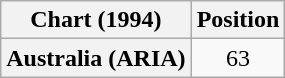<table class="wikitable plainrowheaders" style="text-align:center">
<tr>
<th scope="col">Chart (1994)</th>
<th scope="col">Position</th>
</tr>
<tr>
<th scope="row">Australia (ARIA)</th>
<td>63</td>
</tr>
</table>
